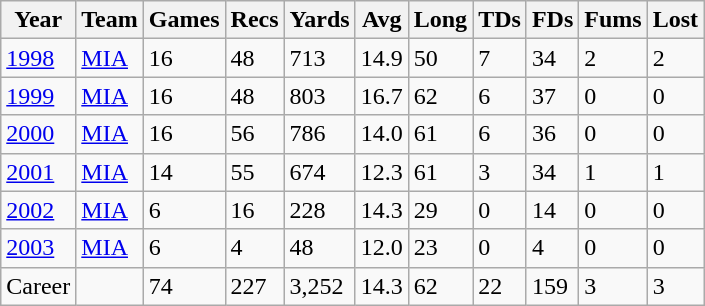<table class="wikitable">
<tr>
<th>Year</th>
<th>Team</th>
<th>Games</th>
<th>Recs</th>
<th>Yards</th>
<th>Avg</th>
<th>Long</th>
<th>TDs</th>
<th>FDs</th>
<th>Fums</th>
<th>Lost</th>
</tr>
<tr>
<td><a href='#'>1998</a></td>
<td><a href='#'>MIA</a></td>
<td>16</td>
<td>48</td>
<td>713</td>
<td>14.9</td>
<td>50</td>
<td>7</td>
<td>34</td>
<td>2</td>
<td>2</td>
</tr>
<tr>
<td><a href='#'>1999</a></td>
<td><a href='#'>MIA</a></td>
<td>16</td>
<td>48</td>
<td>803</td>
<td>16.7</td>
<td>62</td>
<td>6</td>
<td>37</td>
<td>0</td>
<td>0</td>
</tr>
<tr>
<td><a href='#'>2000</a></td>
<td><a href='#'>MIA</a></td>
<td>16</td>
<td>56</td>
<td>786</td>
<td>14.0</td>
<td>61</td>
<td>6</td>
<td>36</td>
<td>0</td>
<td>0</td>
</tr>
<tr>
<td><a href='#'>2001</a></td>
<td><a href='#'>MIA</a></td>
<td>14</td>
<td>55</td>
<td>674</td>
<td>12.3</td>
<td>61</td>
<td>3</td>
<td>34</td>
<td>1</td>
<td>1</td>
</tr>
<tr>
<td><a href='#'>2002</a></td>
<td><a href='#'>MIA</a></td>
<td>6</td>
<td>16</td>
<td>228</td>
<td>14.3</td>
<td>29</td>
<td>0</td>
<td>14</td>
<td>0</td>
<td>0</td>
</tr>
<tr>
<td><a href='#'>2003</a></td>
<td><a href='#'>MIA</a></td>
<td>6</td>
<td>4</td>
<td>48</td>
<td>12.0</td>
<td>23</td>
<td>0</td>
<td>4</td>
<td>0</td>
<td>0</td>
</tr>
<tr>
<td>Career</td>
<td></td>
<td>74</td>
<td>227</td>
<td>3,252</td>
<td>14.3</td>
<td>62</td>
<td>22</td>
<td>159</td>
<td>3</td>
<td>3</td>
</tr>
</table>
